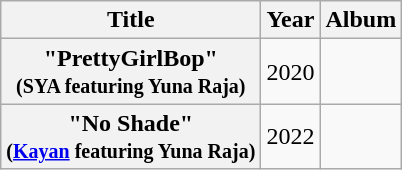<table class="wikitable plainrowheaders" style="text-align:center;">
<tr>
<th scope="col">Title</th>
<th scope="col">Year</th>
<th scope="col">Album</th>
</tr>
<tr>
<th scope="row">"PrettyGirlBop" <br><small>(SYA featuring Yuna Raja)</small></th>
<td>2020</td>
<td></td>
</tr>
<tr>
<th scope="row">"No Shade" <br><small>(<a href='#'>Kayan</a> featuring Yuna Raja)</small></th>
<td>2022</td>
<td></td>
</tr>
</table>
